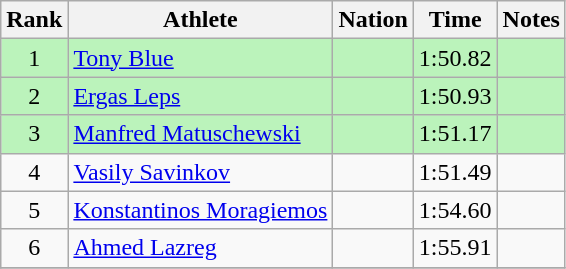<table class="wikitable sortable" style="text-align:center">
<tr>
<th>Rank</th>
<th>Athlete</th>
<th>Nation</th>
<th>Time</th>
<th>Notes</th>
</tr>
<tr bgcolor=bbf3bb>
<td>1</td>
<td align=left><a href='#'>Tony Blue</a></td>
<td align=left></td>
<td>1:50.82</td>
<td></td>
</tr>
<tr bgcolor=bbf3bb>
<td>2</td>
<td align=left><a href='#'>Ergas Leps</a></td>
<td align=left></td>
<td>1:50.93</td>
<td></td>
</tr>
<tr bgcolor=bbf3bb>
<td>3</td>
<td align=left><a href='#'>Manfred Matuschewski</a></td>
<td align=left></td>
<td>1:51.17</td>
<td></td>
</tr>
<tr>
<td>4</td>
<td align=left><a href='#'>Vasily Savinkov</a></td>
<td align=left></td>
<td>1:51.49</td>
<td></td>
</tr>
<tr>
<td>5</td>
<td align=left><a href='#'>Konstantinos Moragiemos</a></td>
<td align=left></td>
<td>1:54.60</td>
<td></td>
</tr>
<tr>
<td>6</td>
<td align=left><a href='#'>Ahmed Lazreg</a></td>
<td align=left></td>
<td>1:55.91</td>
<td></td>
</tr>
<tr>
</tr>
</table>
